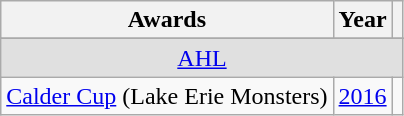<table class="wikitable">
<tr>
<th>Awards</th>
<th>Year</th>
<th></th>
</tr>
<tr>
</tr>
<tr ALIGN="center" bgcolor="#e0e0e0">
<td colspan="3"><a href='#'>AHL</a></td>
</tr>
<tr>
<td><a href='#'>Calder Cup</a> (Lake Erie Monsters)</td>
<td><a href='#'>2016</a></td>
<td></td>
</tr>
</table>
